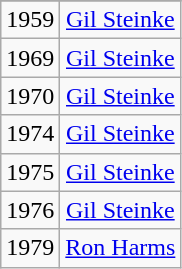<table class="wikitable" style="text-align:center">
<tr>
</tr>
<tr>
<td>1959</td>
<td><a href='#'>Gil Steinke</a></td>
</tr>
<tr>
<td>1969</td>
<td><a href='#'>Gil Steinke</a></td>
</tr>
<tr>
<td>1970</td>
<td><a href='#'>Gil Steinke</a></td>
</tr>
<tr>
<td>1974</td>
<td><a href='#'>Gil Steinke</a></td>
</tr>
<tr>
<td>1975</td>
<td><a href='#'>Gil Steinke</a></td>
</tr>
<tr>
<td>1976</td>
<td><a href='#'>Gil Steinke</a></td>
</tr>
<tr>
<td>1979</td>
<td><a href='#'>Ron Harms</a></td>
</tr>
</table>
